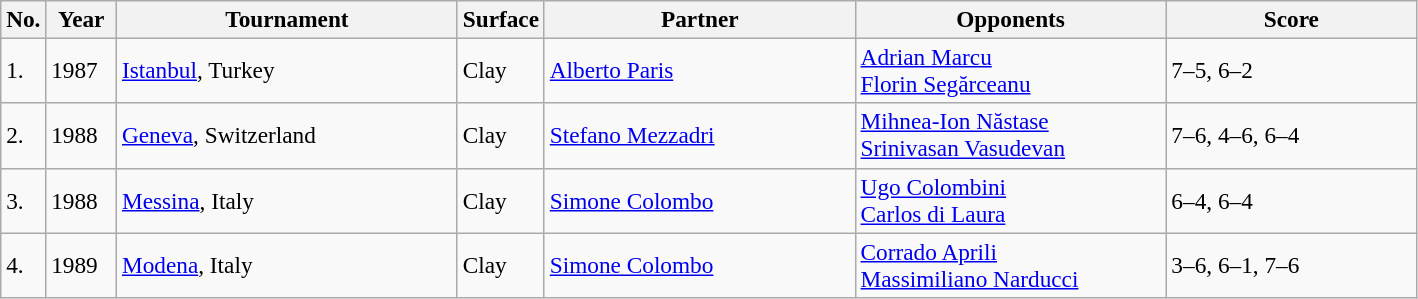<table class="sortable wikitable" style=font-size:97%>
<tr>
<th style="width:20px" class="unsortable">No.</th>
<th style="width:40px">Year</th>
<th style="width:220px">Tournament</th>
<th style="width:50px">Surface</th>
<th style="width:200px">Partner</th>
<th style="width:200px">Opponents</th>
<th style="width:160px" class="unsortable">Score</th>
</tr>
<tr>
<td>1.</td>
<td>1987</td>
<td><a href='#'>Istanbul</a>, Turkey</td>
<td>Clay</td>
<td> <a href='#'>Alberto Paris</a></td>
<td> <a href='#'>Adrian Marcu</a><br> <a href='#'>Florin Segărceanu</a></td>
<td>7–5, 6–2</td>
</tr>
<tr>
<td>2.</td>
<td>1988</td>
<td><a href='#'>Geneva</a>, Switzerland</td>
<td>Clay</td>
<td> <a href='#'>Stefano Mezzadri</a></td>
<td> <a href='#'>Mihnea-Ion Năstase</a><br> <a href='#'>Srinivasan Vasudevan</a></td>
<td>7–6, 4–6, 6–4</td>
</tr>
<tr>
<td>3.</td>
<td>1988</td>
<td><a href='#'>Messina</a>, Italy</td>
<td>Clay</td>
<td> <a href='#'>Simone Colombo</a></td>
<td> <a href='#'>Ugo Colombini</a><br> <a href='#'>Carlos di Laura</a></td>
<td>6–4, 6–4</td>
</tr>
<tr>
<td>4.</td>
<td>1989</td>
<td><a href='#'>Modena</a>, Italy</td>
<td>Clay</td>
<td> <a href='#'>Simone Colombo</a></td>
<td> <a href='#'>Corrado Aprili</a><br> <a href='#'>Massimiliano Narducci</a></td>
<td>3–6, 6–1, 7–6</td>
</tr>
</table>
